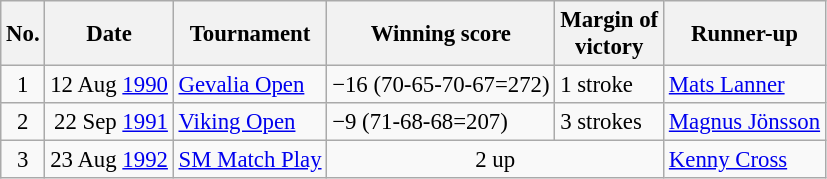<table class="wikitable" style="font-size:95%;">
<tr>
<th>No.</th>
<th>Date</th>
<th>Tournament</th>
<th>Winning score</th>
<th>Margin of<br>victory</th>
<th>Runner-up</th>
</tr>
<tr>
<td align=center>1</td>
<td align=right>12 Aug <a href='#'>1990</a></td>
<td><a href='#'>Gevalia Open</a></td>
<td>−16 (70-65-70-67=272)</td>
<td>1 stroke</td>
<td> <a href='#'>Mats Lanner</a></td>
</tr>
<tr>
<td align=center>2</td>
<td align=right>22 Sep <a href='#'>1991</a></td>
<td><a href='#'>Viking Open</a></td>
<td>−9 (71-68-68=207)</td>
<td>3 strokes</td>
<td> <a href='#'>Magnus Jönsson</a></td>
</tr>
<tr>
<td align=center>3</td>
<td align=right>23 Aug <a href='#'>1992</a></td>
<td><a href='#'>SM Match Play</a></td>
<td colspan=2 align=center>2 up</td>
<td> <a href='#'>Kenny Cross</a></td>
</tr>
</table>
